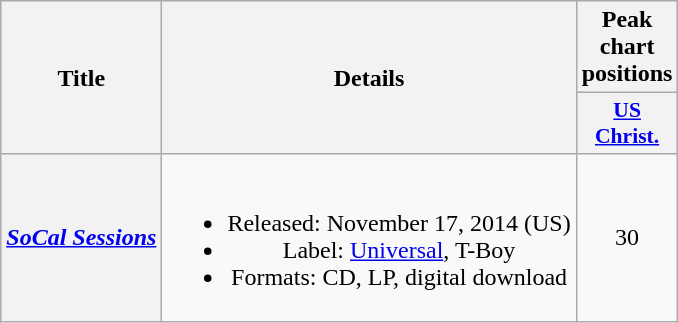<table class="wikitable plainrowheaders" style="text-align:center;">
<tr>
<th scope="col" rowspan="2">Title</th>
<th scope="col" rowspan="2">Details</th>
<th scope="col" colspan="1">Peak chart positions</th>
</tr>
<tr>
<th scope="col" style="width:2.5em;font-size:90%;"><a href='#'>US<br>Christ.</a><br></th>
</tr>
<tr>
<th scope="row"><em><a href='#'>SoCal Sessions</a></em></th>
<td><br><ul><li>Released: November 17, 2014 <span>(US)</span></li><li>Label: <a href='#'>Universal</a>, T-Boy</li><li>Formats: CD, LP, digital download</li></ul></td>
<td>30</td>
</tr>
</table>
